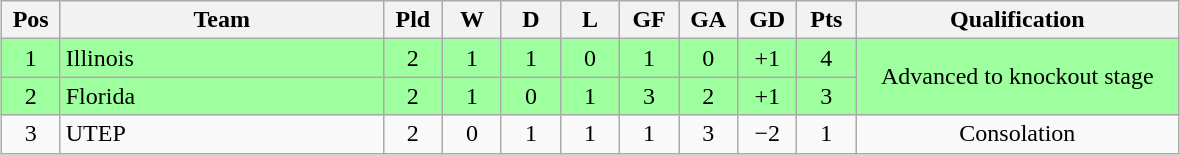<table class="wikitable" style="text-align:center; margin: 1em auto">
<tr>
<th style="width:2em">Pos</th>
<th style="width:13em">Team</th>
<th style="width:2em">Pld</th>
<th style="width:2em">W</th>
<th style="width:2em">D</th>
<th style="width:2em">L</th>
<th style="width:2em">GF</th>
<th style="width:2em">GA</th>
<th style="width:2em">GD</th>
<th style="width:2em">Pts</th>
<th style="width:13em">Qualification</th>
</tr>
<tr bgcolor="#9eff9e">
<td>1</td>
<td style="text-align:left">Illinois</td>
<td>2</td>
<td>1</td>
<td>1</td>
<td>0</td>
<td>1</td>
<td>0</td>
<td>+1</td>
<td>4</td>
<td rowspan="2">Advanced to knockout stage</td>
</tr>
<tr bgcolor="#9eff9e">
<td>2</td>
<td style="text-align:left">Florida</td>
<td>2</td>
<td>1</td>
<td>0</td>
<td>1</td>
<td>3</td>
<td>2</td>
<td>+1</td>
<td>3</td>
</tr>
<tr>
<td>3</td>
<td style="text-align:left">UTEP</td>
<td>2</td>
<td>0</td>
<td>1</td>
<td>1</td>
<td>1</td>
<td>3</td>
<td>−2</td>
<td>1</td>
<td>Consolation</td>
</tr>
</table>
